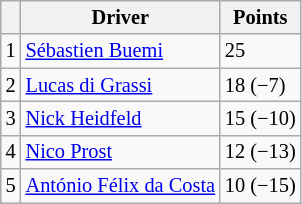<table class="wikitable" style="font-size: 85%">
<tr>
<th scope="col"></th>
<th scope="col">Driver</th>
<th scope="col">Points</th>
</tr>
<tr>
<td align="center">1</td>
<td> <a href='#'>Sébastien Buemi</a></td>
<td align="left">25</td>
</tr>
<tr>
<td align="center">2</td>
<td> <a href='#'>Lucas di Grassi</a></td>
<td align="left">18 (−7)</td>
</tr>
<tr>
<td align="center">3</td>
<td> <a href='#'>Nick Heidfeld</a></td>
<td align="left">15 (−10)</td>
</tr>
<tr>
<td align="center">4</td>
<td> <a href='#'>Nico Prost</a></td>
<td align="left">12 (−13)</td>
</tr>
<tr>
<td align="center">5</td>
<td> <a href='#'>António Félix da Costa</a></td>
<td align="left">10 (−15)</td>
</tr>
</table>
